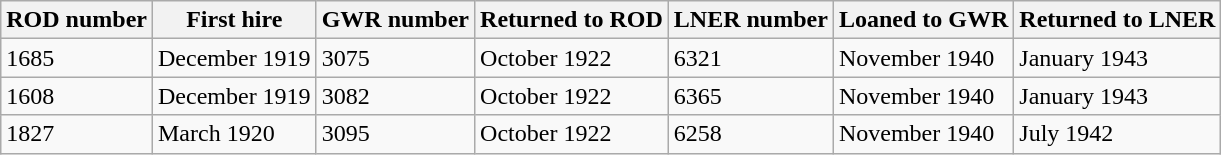<table class=wikitable>
<tr>
<th>ROD number</th>
<th>First hire</th>
<th>GWR number</th>
<th>Returned to ROD</th>
<th>LNER number</th>
<th>Loaned to GWR</th>
<th>Returned to LNER</th>
</tr>
<tr>
<td>1685</td>
<td>December 1919</td>
<td>3075</td>
<td>October 1922</td>
<td>6321</td>
<td>November 1940</td>
<td>January 1943</td>
</tr>
<tr>
<td>1608</td>
<td>December 1919</td>
<td>3082</td>
<td>October 1922</td>
<td>6365</td>
<td>November 1940</td>
<td>January 1943</td>
</tr>
<tr>
<td>1827</td>
<td>March 1920</td>
<td>3095</td>
<td>October 1922</td>
<td>6258</td>
<td>November 1940</td>
<td>July 1942</td>
</tr>
</table>
